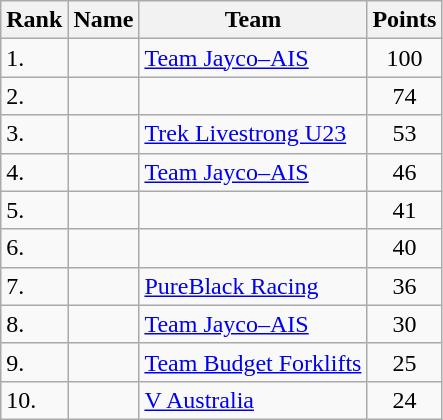<table class="wikitable sortable">
<tr>
<th>Rank</th>
<th>Name</th>
<th>Team</th>
<th>Points</th>
</tr>
<tr>
<td>1.</td>
<td></td>
<td><a href='#'>Team Jayco–AIS</a></td>
<td align=center>100</td>
</tr>
<tr>
<td>2.</td>
<td></td>
<td></td>
<td align=center>74</td>
</tr>
<tr>
<td>3.</td>
<td></td>
<td><a href='#'>Trek Livestrong U23</a></td>
<td align=center>53</td>
</tr>
<tr>
<td>4.</td>
<td></td>
<td><a href='#'>Team Jayco–AIS</a></td>
<td align=center>46</td>
</tr>
<tr>
<td>5.</td>
<td></td>
<td></td>
<td align=center>41</td>
</tr>
<tr>
<td>6.</td>
<td></td>
<td></td>
<td align=center>40</td>
</tr>
<tr>
<td>7.</td>
<td></td>
<td><a href='#'>PureBlack Racing</a></td>
<td align=center>36</td>
</tr>
<tr>
<td>8.</td>
<td></td>
<td><a href='#'>Team Jayco–AIS</a></td>
<td align=center>30</td>
</tr>
<tr>
<td>9.</td>
<td></td>
<td><a href='#'>Team Budget Forklifts</a></td>
<td align=center>25</td>
</tr>
<tr>
<td>10.</td>
<td></td>
<td><a href='#'>V Australia</a></td>
<td align=center>24</td>
</tr>
</table>
